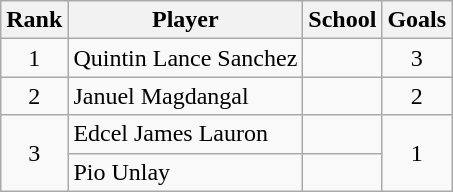<table class="wikitable">
<tr>
<th>Rank</th>
<th>Player</th>
<th>School</th>
<th>Goals</th>
</tr>
<tr>
<td style="text-align:center;">1</td>
<td> Quintin Lance Sanchez</td>
<td></td>
<td style="text-align:center;">3</td>
</tr>
<tr>
<td style="text-align:center;">2</td>
<td> Januel Magdangal</td>
<td></td>
<td style="text-align:center;">2</td>
</tr>
<tr>
<td rowspan="2" style="text-align:center;">3</td>
<td> Edcel James Lauron</td>
<td></td>
<td rowspan="2" style="text-align:center;">1</td>
</tr>
<tr>
<td> Pio Unlay</td>
<td></td>
</tr>
</table>
